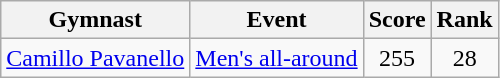<table class=wikitable>
<tr>
<th>Gymnast</th>
<th>Event</th>
<th>Score</th>
<th>Rank</th>
</tr>
<tr align=center>
<td align=left><a href='#'>Camillo Pavanello</a></td>
<td><a href='#'>Men's all-around</a></td>
<td>255</td>
<td>28</td>
</tr>
</table>
